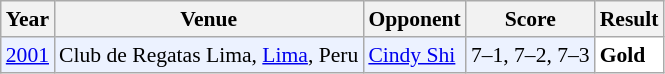<table class="sortable wikitable" style="font-size: 90%;">
<tr>
<th>Year</th>
<th>Venue</th>
<th>Opponent</th>
<th>Score</th>
<th>Result</th>
</tr>
<tr style="background:#ECF2FF">
<td align="center"><a href='#'>2001</a></td>
<td align="left">Club de Regatas Lima, <a href='#'>Lima</a>, Peru</td>
<td align="left"> <a href='#'>Cindy Shi</a></td>
<td align="left">7–1, 7–2, 7–3</td>
<td style="text-align:left; background:white"> <strong>Gold</strong></td>
</tr>
</table>
